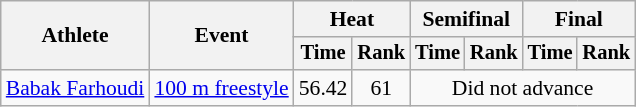<table class=wikitable style="font-size:90%">
<tr>
<th rowspan="2">Athlete</th>
<th rowspan="2">Event</th>
<th colspan="2">Heat</th>
<th colspan="2">Semifinal</th>
<th colspan="2">Final</th>
</tr>
<tr style="font-size:95%">
<th>Time</th>
<th>Rank</th>
<th>Time</th>
<th>Rank</th>
<th>Time</th>
<th>Rank</th>
</tr>
<tr align=center>
<td align=left><a href='#'>Babak Farhoudi</a></td>
<td align=left><a href='#'>100 m freestyle</a></td>
<td>56.42</td>
<td>61</td>
<td colspan=4>Did not advance</td>
</tr>
</table>
